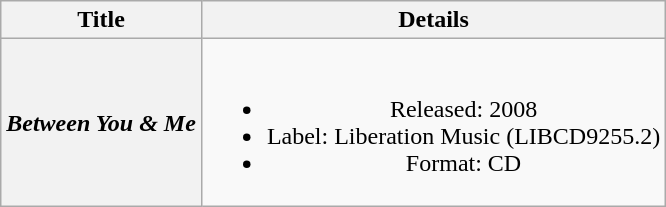<table class="wikitable plainrowheaders" style="text-align:center;" border="1">
<tr>
<th>Title</th>
<th>Details</th>
</tr>
<tr>
<th scope="row"><em>Between You & Me</em></th>
<td><br><ul><li>Released: 2008</li><li>Label: Liberation Music (LIBCD9255.2)</li><li>Format: CD</li></ul></td>
</tr>
</table>
